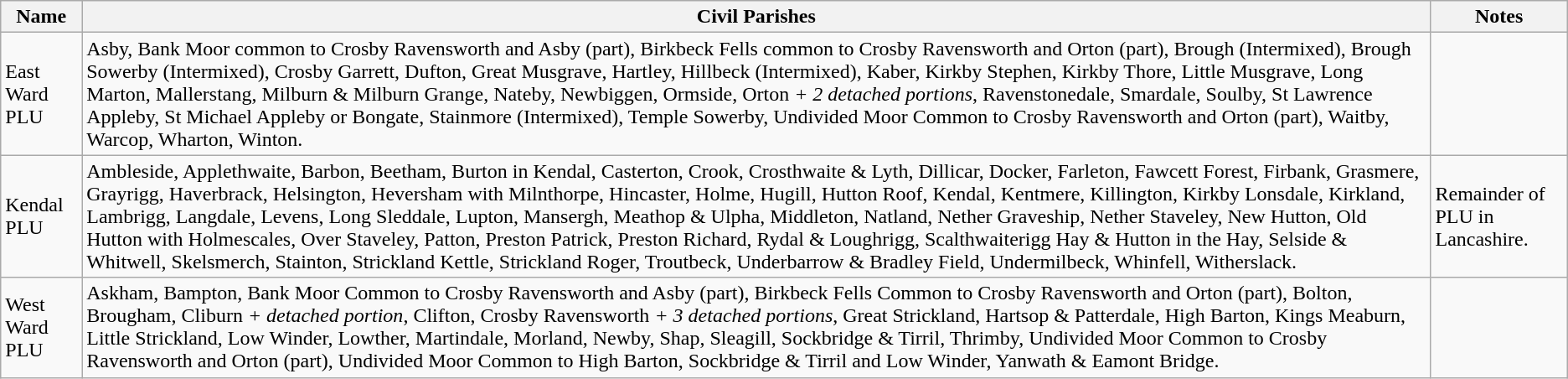<table class="wikitable">
<tr>
<th>Name</th>
<th>Civil Parishes</th>
<th>Notes</th>
</tr>
<tr>
<td>East Ward PLU</td>
<td>Asby, Bank Moor common to Crosby Ravensworth and Asby (part), Birkbeck Fells common to Crosby Ravensworth and Orton (part), Brough (Intermixed), Brough Sowerby (Intermixed), Crosby Garrett, Dufton, Great Musgrave, Hartley, Hillbeck (Intermixed), Kaber, Kirkby Stephen, Kirkby Thore, Little Musgrave, Long Marton, Mallerstang, Milburn & Milburn Grange, Nateby, Newbiggen, Ormside, Orton <em>+ 2 detached portions</em>, Ravenstonedale, Smardale, Soulby, St Lawrence Appleby, St Michael Appleby or Bongate, Stainmore (Intermixed), Temple Sowerby, Undivided Moor Common to Crosby Ravensworth and Orton (part), Waitby, Warcop, Wharton, Winton.</td>
<td></td>
</tr>
<tr>
<td>Kendal PLU</td>
<td>Ambleside, Applethwaite, Barbon, Beetham, Burton in Kendal, Casterton, Crook, Crosthwaite & Lyth, Dillicar, Docker, Farleton, Fawcett Forest, Firbank, Grasmere, Grayrigg, Haverbrack, Helsington, Heversham with Milnthorpe, Hincaster, Holme, Hugill, Hutton Roof, Kendal, Kentmere, Killington, Kirkby Lonsdale, Kirkland, Lambrigg, Langdale, Levens, Long Sleddale, Lupton, Mansergh, Meathop & Ulpha, Middleton, Natland, Nether Graveship, Nether Staveley, New Hutton, Old Hutton with Holmescales, Over Staveley, Patton, Preston Patrick, Preston Richard, Rydal & Loughrigg, Scalthwaiterigg Hay & Hutton in the Hay, Selside & Whitwell, Skelsmerch, Stainton, Strickland Kettle, Strickland Roger, Troutbeck, Underbarrow & Bradley Field, Undermilbeck, Whinfell, Witherslack.</td>
<td>Remainder of PLU in Lancashire.</td>
</tr>
<tr>
<td>West Ward PLU</td>
<td>Askham, Bampton, Bank Moor Common to Crosby Ravensworth and Asby (part), Birkbeck Fells Common to Crosby Ravensworth and Orton (part), Bolton, Brougham, Cliburn <em>+ detached portion</em>, Clifton, Crosby Ravensworth <em>+ 3 detached portions</em>, Great Strickland, Hartsop & Patterdale, High Barton, Kings Meaburn, Little Strickland, Low Winder, Lowther, Martindale, Morland, Newby, Shap, Sleagill, Sockbridge & Tirril, Thrimby, Undivided Moor Common to Crosby Ravensworth and Orton (part), Undivided Moor Common to High Barton, Sockbridge & Tirril and Low Winder, Yanwath & Eamont Bridge.</td>
<td></td>
</tr>
</table>
